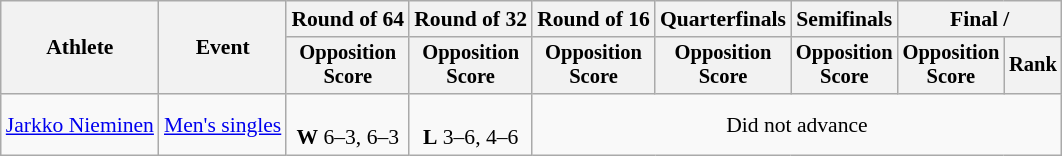<table class=wikitable style="font-size:90%">
<tr>
<th rowspan="2">Athlete</th>
<th rowspan="2">Event</th>
<th>Round of 64</th>
<th>Round of 32</th>
<th>Round of 16</th>
<th>Quarterfinals</th>
<th>Semifinals</th>
<th colspan=2>Final / </th>
</tr>
<tr style="font-size:95%">
<th>Opposition<br>Score</th>
<th>Opposition<br>Score</th>
<th>Opposition<br>Score</th>
<th>Opposition<br>Score</th>
<th>Opposition<br>Score</th>
<th>Opposition<br>Score</th>
<th>Rank</th>
</tr>
<tr align=center>
<td align=left><a href='#'>Jarkko Nieminen</a></td>
<td align=left><a href='#'>Men's singles</a></td>
<td><br><strong>W</strong> 6–3, 6–3</td>
<td><br><strong>L</strong> 3–6, 4–6</td>
<td colspan=5>Did not advance</td>
</tr>
</table>
